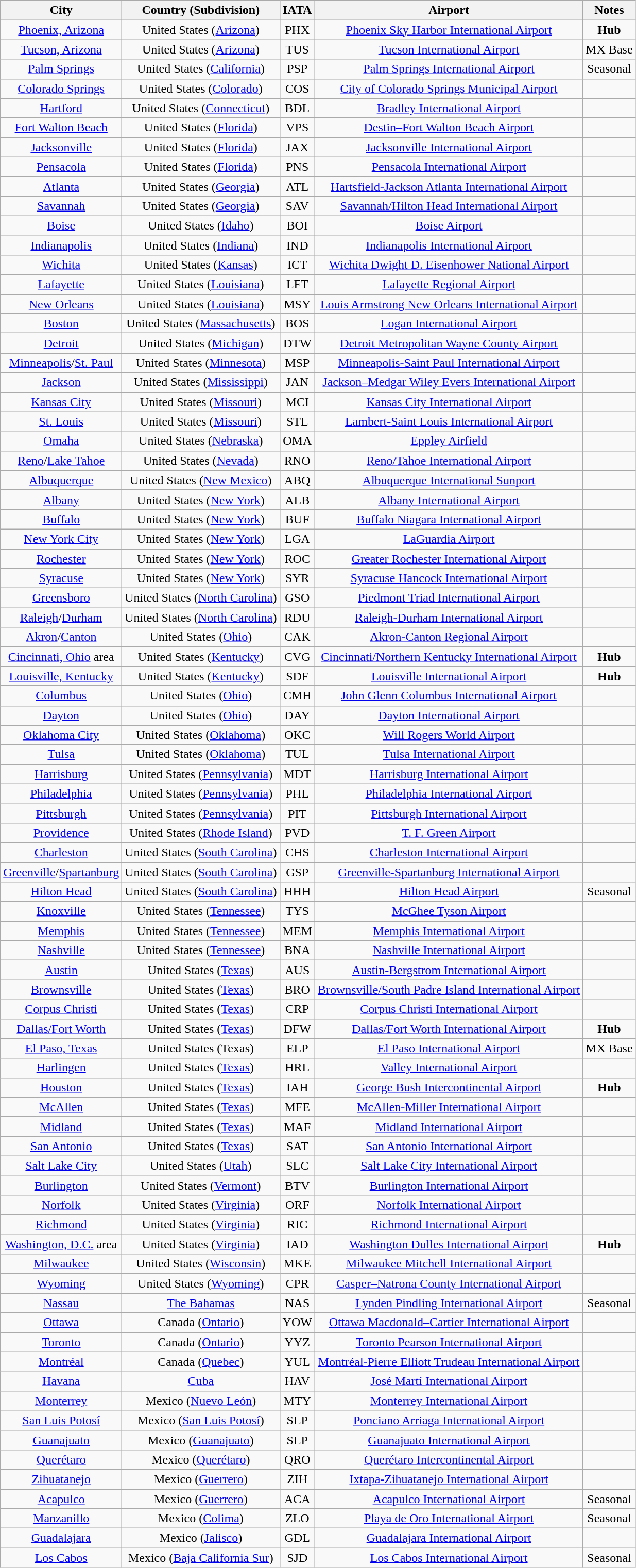<table class="wikitable sortable" style="text-align: center;">
<tr>
<th>City</th>
<th>Country (Subdivision)</th>
<th>IATA</th>
<th>Airport</th>
<th>Notes</th>
</tr>
<tr>
<td><a href='#'>Phoenix, Arizona</a></td>
<td>United States (<a href='#'>Arizona</a>)</td>
<td>PHX</td>
<td><a href='#'>Phoenix Sky Harbor International Airport</a></td>
<td><strong>Hub</strong></td>
</tr>
<tr>
<td><a href='#'>Tucson, Arizona</a></td>
<td>United States (<a href='#'>Arizona</a>)</td>
<td>TUS</td>
<td><a href='#'>Tucson International Airport</a></td>
<td>MX Base</td>
</tr>
<tr>
<td><a href='#'>Palm Springs</a></td>
<td>United States (<a href='#'>California</a>)</td>
<td>PSP</td>
<td><a href='#'>Palm Springs International Airport</a></td>
<td>Seasonal</td>
</tr>
<tr>
<td><a href='#'>Colorado Springs</a></td>
<td>United States (<a href='#'>Colorado</a>)</td>
<td>COS</td>
<td><a href='#'>City of Colorado Springs Municipal Airport</a></td>
<td></td>
</tr>
<tr>
<td><a href='#'>Hartford</a></td>
<td>United States (<a href='#'>Connecticut</a>)</td>
<td>BDL</td>
<td><a href='#'>Bradley International Airport</a></td>
<td></td>
</tr>
<tr>
<td><a href='#'>Fort Walton Beach</a></td>
<td>United States (<a href='#'>Florida</a>)</td>
<td>VPS</td>
<td><a href='#'>Destin–Fort Walton Beach Airport</a></td>
<td></td>
</tr>
<tr>
<td><a href='#'>Jacksonville</a></td>
<td>United States (<a href='#'>Florida</a>)</td>
<td>JAX</td>
<td><a href='#'>Jacksonville International Airport</a></td>
<td></td>
</tr>
<tr>
<td><a href='#'>Pensacola</a></td>
<td>United States (<a href='#'>Florida</a>)</td>
<td>PNS</td>
<td><a href='#'>Pensacola International Airport</a></td>
<td></td>
</tr>
<tr>
<td><a href='#'>Atlanta</a></td>
<td>United States (<a href='#'>Georgia</a>)</td>
<td>ATL</td>
<td><a href='#'>Hartsfield-Jackson Atlanta International Airport</a></td>
<td></td>
</tr>
<tr>
<td><a href='#'>Savannah</a></td>
<td>United States (<a href='#'>Georgia</a>)</td>
<td>SAV</td>
<td><a href='#'>Savannah/Hilton Head International Airport</a></td>
<td></td>
</tr>
<tr>
<td><a href='#'>Boise</a></td>
<td>United States (<a href='#'>Idaho</a>)</td>
<td>BOI</td>
<td><a href='#'>Boise Airport</a></td>
<td></td>
</tr>
<tr>
<td><a href='#'>Indianapolis</a></td>
<td>United States (<a href='#'>Indiana</a>)</td>
<td>IND</td>
<td><a href='#'>Indianapolis International Airport</a></td>
<td></td>
</tr>
<tr>
<td><a href='#'>Wichita</a></td>
<td>United States (<a href='#'>Kansas</a>)</td>
<td>ICT</td>
<td><a href='#'>Wichita Dwight D. Eisenhower National Airport</a></td>
<td></td>
</tr>
<tr>
<td><a href='#'>Lafayette</a></td>
<td>United States (<a href='#'>Louisiana</a>)</td>
<td>LFT</td>
<td><a href='#'>Lafayette Regional Airport</a></td>
<td></td>
</tr>
<tr>
<td><a href='#'>New Orleans</a></td>
<td>United States (<a href='#'>Louisiana</a>)</td>
<td>MSY</td>
<td><a href='#'>Louis Armstrong New Orleans International Airport</a></td>
<td></td>
</tr>
<tr>
<td><a href='#'>Boston</a></td>
<td>United States (<a href='#'>Massachusetts</a>)</td>
<td>BOS</td>
<td><a href='#'>Logan International Airport</a></td>
<td></td>
</tr>
<tr>
<td><a href='#'>Detroit</a></td>
<td>United States (<a href='#'>Michigan</a>)</td>
<td>DTW</td>
<td><a href='#'>Detroit Metropolitan Wayne County Airport</a></td>
<td></td>
</tr>
<tr>
<td><a href='#'>Minneapolis</a>/<a href='#'>St. Paul</a></td>
<td>United States (<a href='#'>Minnesota</a>)</td>
<td>MSP</td>
<td><a href='#'>Minneapolis-Saint Paul International Airport</a></td>
<td></td>
</tr>
<tr>
<td><a href='#'>Jackson</a></td>
<td>United States (<a href='#'>Mississippi</a>)</td>
<td>JAN</td>
<td><a href='#'>Jackson–Medgar Wiley Evers International Airport</a></td>
<td></td>
</tr>
<tr>
<td><a href='#'>Kansas City</a></td>
<td>United States (<a href='#'>Missouri</a>)</td>
<td>MCI</td>
<td><a href='#'>Kansas City International Airport</a></td>
<td></td>
</tr>
<tr>
<td><a href='#'>St. Louis</a></td>
<td>United States (<a href='#'>Missouri</a>)</td>
<td>STL</td>
<td><a href='#'>Lambert-Saint Louis International Airport</a></td>
<td></td>
</tr>
<tr>
<td><a href='#'>Omaha</a></td>
<td>United States (<a href='#'>Nebraska</a>)</td>
<td>OMA</td>
<td><a href='#'>Eppley Airfield</a></td>
<td></td>
</tr>
<tr>
<td><a href='#'>Reno</a>/<a href='#'>Lake Tahoe</a></td>
<td>United States (<a href='#'>Nevada</a>)</td>
<td>RNO</td>
<td><a href='#'>Reno/Tahoe International Airport</a></td>
<td></td>
</tr>
<tr>
<td><a href='#'>Albuquerque</a></td>
<td>United States (<a href='#'>New Mexico</a>)</td>
<td>ABQ</td>
<td><a href='#'>Albuquerque International Sunport</a></td>
<td></td>
</tr>
<tr>
<td><a href='#'>Albany</a></td>
<td>United States (<a href='#'>New York</a>)</td>
<td>ALB</td>
<td><a href='#'>Albany International Airport</a></td>
<td></td>
</tr>
<tr>
<td><a href='#'>Buffalo</a></td>
<td>United States (<a href='#'>New York</a>)</td>
<td>BUF</td>
<td><a href='#'>Buffalo Niagara International Airport</a></td>
<td></td>
</tr>
<tr>
<td><a href='#'>New York City</a></td>
<td>United States (<a href='#'>New York</a>)</td>
<td>LGA</td>
<td><a href='#'>LaGuardia Airport</a></td>
<td></td>
</tr>
<tr>
<td><a href='#'>Rochester</a></td>
<td>United States (<a href='#'>New York</a>)</td>
<td>ROC</td>
<td><a href='#'>Greater Rochester International Airport</a></td>
<td></td>
</tr>
<tr>
<td><a href='#'>Syracuse</a></td>
<td>United States (<a href='#'>New York</a>)</td>
<td>SYR</td>
<td><a href='#'>Syracuse Hancock International Airport</a></td>
<td></td>
</tr>
<tr>
<td><a href='#'>Greensboro</a></td>
<td>United States (<a href='#'>North Carolina</a>)</td>
<td>GSO</td>
<td><a href='#'>Piedmont Triad International Airport</a></td>
<td></td>
</tr>
<tr>
<td><a href='#'>Raleigh</a>/<a href='#'>Durham</a></td>
<td>United States (<a href='#'>North Carolina</a>)</td>
<td>RDU</td>
<td><a href='#'>Raleigh-Durham International Airport</a></td>
<td></td>
</tr>
<tr>
<td><a href='#'>Akron</a>/<a href='#'>Canton</a></td>
<td>United States (<a href='#'>Ohio</a>)</td>
<td>CAK</td>
<td><a href='#'>Akron-Canton Regional Airport</a></td>
<td></td>
</tr>
<tr>
<td><a href='#'>Cincinnati, Ohio</a> area</td>
<td>United States (<a href='#'>Kentucky</a>)</td>
<td>CVG</td>
<td><a href='#'>Cincinnati/Northern Kentucky International Airport</a></td>
<td><strong>Hub</strong></td>
</tr>
<tr>
<td><a href='#'>Louisville, Kentucky</a></td>
<td>United States (<a href='#'>Kentucky</a>)</td>
<td>SDF</td>
<td><a href='#'>Louisville International Airport</a></td>
<td><strong>Hub</strong></td>
</tr>
<tr>
<td><a href='#'>Columbus</a></td>
<td>United States (<a href='#'>Ohio</a>)</td>
<td>CMH</td>
<td><a href='#'>John Glenn Columbus International Airport</a></td>
<td></td>
</tr>
<tr>
<td><a href='#'>Dayton</a></td>
<td>United States (<a href='#'>Ohio</a>)</td>
<td>DAY</td>
<td><a href='#'>Dayton International Airport</a></td>
<td></td>
</tr>
<tr>
<td><a href='#'>Oklahoma City</a></td>
<td>United States (<a href='#'>Oklahoma</a>)</td>
<td>OKC</td>
<td><a href='#'>Will Rogers World Airport</a></td>
<td></td>
</tr>
<tr>
<td><a href='#'>Tulsa</a></td>
<td>United States (<a href='#'>Oklahoma</a>)</td>
<td>TUL</td>
<td><a href='#'>Tulsa International Airport</a></td>
<td></td>
</tr>
<tr>
<td><a href='#'>Harrisburg</a></td>
<td>United States (<a href='#'>Pennsylvania</a>)</td>
<td>MDT</td>
<td><a href='#'>Harrisburg International Airport</a></td>
<td></td>
</tr>
<tr>
<td><a href='#'>Philadelphia</a></td>
<td>United States (<a href='#'>Pennsylvania</a>)</td>
<td>PHL</td>
<td><a href='#'>Philadelphia International Airport</a></td>
<td></td>
</tr>
<tr>
<td><a href='#'>Pittsburgh</a></td>
<td>United States (<a href='#'>Pennsylvania</a>)</td>
<td>PIT</td>
<td><a href='#'>Pittsburgh International Airport</a></td>
<td></td>
</tr>
<tr>
<td><a href='#'>Providence</a></td>
<td>United States (<a href='#'>Rhode Island</a>)</td>
<td>PVD</td>
<td><a href='#'>T. F. Green Airport</a></td>
<td></td>
</tr>
<tr>
<td><a href='#'>Charleston</a></td>
<td>United States (<a href='#'>South Carolina</a>)</td>
<td>CHS</td>
<td><a href='#'>Charleston International Airport</a></td>
<td></td>
</tr>
<tr>
<td><a href='#'>Greenville</a>/<a href='#'>Spartanburg</a></td>
<td>United States (<a href='#'>South Carolina</a>)</td>
<td>GSP</td>
<td><a href='#'>Greenville-Spartanburg International Airport</a></td>
<td></td>
</tr>
<tr>
<td><a href='#'>Hilton Head</a></td>
<td>United States (<a href='#'>South Carolina</a>)</td>
<td>HHH</td>
<td><a href='#'>Hilton Head Airport</a></td>
<td>Seasonal</td>
</tr>
<tr>
<td><a href='#'>Knoxville</a></td>
<td>United States (<a href='#'>Tennessee</a>)</td>
<td>TYS</td>
<td><a href='#'>McGhee Tyson Airport</a></td>
<td></td>
</tr>
<tr>
<td><a href='#'>Memphis</a></td>
<td>United States (<a href='#'>Tennessee</a>)</td>
<td>MEM</td>
<td><a href='#'>Memphis International Airport</a></td>
<td></td>
</tr>
<tr>
<td><a href='#'>Nashville</a></td>
<td>United States (<a href='#'>Tennessee</a>)</td>
<td>BNA</td>
<td><a href='#'>Nashville International Airport</a></td>
<td></td>
</tr>
<tr>
<td><a href='#'>Austin</a></td>
<td>United States (<a href='#'>Texas</a>)</td>
<td>AUS</td>
<td><a href='#'>Austin-Bergstrom International Airport</a></td>
<td></td>
</tr>
<tr>
<td><a href='#'>Brownsville</a></td>
<td>United States (<a href='#'>Texas</a>)</td>
<td>BRO</td>
<td><a href='#'>Brownsville/South Padre Island International Airport</a></td>
<td></td>
</tr>
<tr>
<td><a href='#'>Corpus Christi</a></td>
<td>United States (<a href='#'>Texas</a>)</td>
<td>CRP</td>
<td><a href='#'>Corpus Christi International Airport</a></td>
<td></td>
</tr>
<tr>
<td><a href='#'>Dallas/Fort Worth</a></td>
<td>United States (<a href='#'>Texas</a>)</td>
<td>DFW</td>
<td><a href='#'>Dallas/Fort Worth International Airport</a></td>
<td><strong>Hub</strong></td>
</tr>
<tr>
<td><a href='#'>El Paso, Texas</a></td>
<td>United States (Texas)</td>
<td>ELP</td>
<td><a href='#'>El Paso International Airport</a></td>
<td>MX Base</td>
</tr>
<tr>
<td><a href='#'>Harlingen</a></td>
<td>United States (<a href='#'>Texas</a>)</td>
<td>HRL</td>
<td><a href='#'>Valley International Airport</a></td>
<td></td>
</tr>
<tr>
<td><a href='#'>Houston</a></td>
<td>United States (<a href='#'>Texas</a>)</td>
<td>IAH</td>
<td><a href='#'>George Bush Intercontinental Airport</a></td>
<td><strong>Hub</strong></td>
</tr>
<tr>
<td><a href='#'>McAllen</a></td>
<td>United States (<a href='#'>Texas</a>)</td>
<td>MFE</td>
<td><a href='#'>McAllen-Miller International Airport</a></td>
<td></td>
</tr>
<tr>
<td><a href='#'>Midland</a></td>
<td>United States (<a href='#'>Texas</a>)</td>
<td>MAF</td>
<td><a href='#'>Midland International Airport</a></td>
<td></td>
</tr>
<tr>
<td><a href='#'>San Antonio</a></td>
<td>United States (<a href='#'>Texas</a>)</td>
<td>SAT</td>
<td><a href='#'>San Antonio International Airport</a></td>
<td></td>
</tr>
<tr>
<td><a href='#'>Salt Lake City</a></td>
<td>United States (<a href='#'>Utah</a>)</td>
<td>SLC</td>
<td><a href='#'>Salt Lake City International Airport</a></td>
<td></td>
</tr>
<tr>
<td><a href='#'>Burlington</a></td>
<td>United States (<a href='#'>Vermont</a>)</td>
<td>BTV</td>
<td><a href='#'>Burlington International Airport</a></td>
<td></td>
</tr>
<tr>
<td><a href='#'>Norfolk</a></td>
<td>United States (<a href='#'>Virginia</a>)</td>
<td>ORF</td>
<td><a href='#'>Norfolk International Airport</a></td>
<td></td>
</tr>
<tr>
<td><a href='#'>Richmond</a></td>
<td>United States (<a href='#'>Virginia</a>)</td>
<td>RIC</td>
<td><a href='#'>Richmond International Airport</a></td>
<td></td>
</tr>
<tr>
<td><a href='#'>Washington, D.C.</a> area</td>
<td>United States (<a href='#'>Virginia</a>)</td>
<td>IAD</td>
<td><a href='#'>Washington Dulles International Airport</a></td>
<td><strong>Hub</strong></td>
</tr>
<tr>
<td><a href='#'>Milwaukee</a></td>
<td>United States (<a href='#'>Wisconsin</a>)</td>
<td>MKE</td>
<td><a href='#'>Milwaukee Mitchell International Airport</a></td>
<td></td>
</tr>
<tr>
<td><a href='#'>Wyoming</a></td>
<td>United States (<a href='#'>Wyoming</a>)</td>
<td>CPR</td>
<td><a href='#'>Casper–Natrona County International Airport</a></td>
<td></td>
</tr>
<tr>
<td><a href='#'>Nassau</a></td>
<td><a href='#'>The Bahamas</a></td>
<td>NAS</td>
<td><a href='#'>Lynden Pindling International Airport</a></td>
<td>Seasonal</td>
</tr>
<tr>
<td><a href='#'>Ottawa</a></td>
<td>Canada (<a href='#'>Ontario</a>)</td>
<td>YOW</td>
<td><a href='#'>Ottawa Macdonald–Cartier International Airport</a></td>
<td></td>
</tr>
<tr>
<td><a href='#'>Toronto</a></td>
<td>Canada (<a href='#'>Ontario</a>)</td>
<td>YYZ</td>
<td><a href='#'>Toronto Pearson International Airport</a></td>
<td></td>
</tr>
<tr>
<td><a href='#'>Montréal</a></td>
<td>Canada (<a href='#'>Quebec</a>)</td>
<td>YUL</td>
<td><a href='#'>Montréal-Pierre Elliott Trudeau International Airport</a></td>
<td></td>
</tr>
<tr>
<td><a href='#'>Havana</a></td>
<td><a href='#'>Cuba</a></td>
<td>HAV</td>
<td><a href='#'>José Martí International Airport</a></td>
<td></td>
</tr>
<tr>
<td><a href='#'>Monterrey</a></td>
<td>Mexico (<a href='#'>Nuevo León</a>)</td>
<td>MTY</td>
<td><a href='#'>Monterrey International Airport</a></td>
<td></td>
</tr>
<tr>
<td><a href='#'>San Luis Potosí</a></td>
<td>Mexico (<a href='#'>San Luis Potosí</a>)</td>
<td>SLP</td>
<td><a href='#'>Ponciano Arriaga International Airport</a></td>
<td></td>
</tr>
<tr>
<td><a href='#'>Guanajuato</a></td>
<td>Mexico (<a href='#'>Guanajuato</a>)</td>
<td>SLP</td>
<td><a href='#'>Guanajuato International Airport</a></td>
<td></td>
</tr>
<tr>
<td><a href='#'>Querétaro</a></td>
<td>Mexico (<a href='#'>Querétaro</a>)</td>
<td>QRO</td>
<td><a href='#'>Querétaro Intercontinental Airport</a></td>
<td></td>
</tr>
<tr>
<td><a href='#'>Zihuatanejo</a></td>
<td>Mexico (<a href='#'>Guerrero</a>)</td>
<td>ZIH</td>
<td><a href='#'>Ixtapa-Zihuatanejo International Airport</a></td>
<td></td>
</tr>
<tr>
<td><a href='#'>Acapulco</a></td>
<td>Mexico (<a href='#'>Guerrero</a>)</td>
<td>ACA</td>
<td><a href='#'>Acapulco International Airport</a></td>
<td>Seasonal</td>
</tr>
<tr>
<td><a href='#'>Manzanillo</a></td>
<td>Mexico (<a href='#'>Colima</a>)</td>
<td>ZLO</td>
<td><a href='#'>Playa de Oro International Airport</a></td>
<td>Seasonal</td>
</tr>
<tr>
<td><a href='#'>Guadalajara</a></td>
<td>Mexico (<a href='#'>Jalisco</a>)</td>
<td>GDL</td>
<td><a href='#'>Guadalajara International Airport</a></td>
<td></td>
</tr>
<tr>
<td><a href='#'>Los Cabos</a></td>
<td>Mexico (<a href='#'>Baja California Sur</a>)</td>
<td>SJD</td>
<td><a href='#'>Los Cabos International Airport</a></td>
<td>Seasonal</td>
</tr>
</table>
